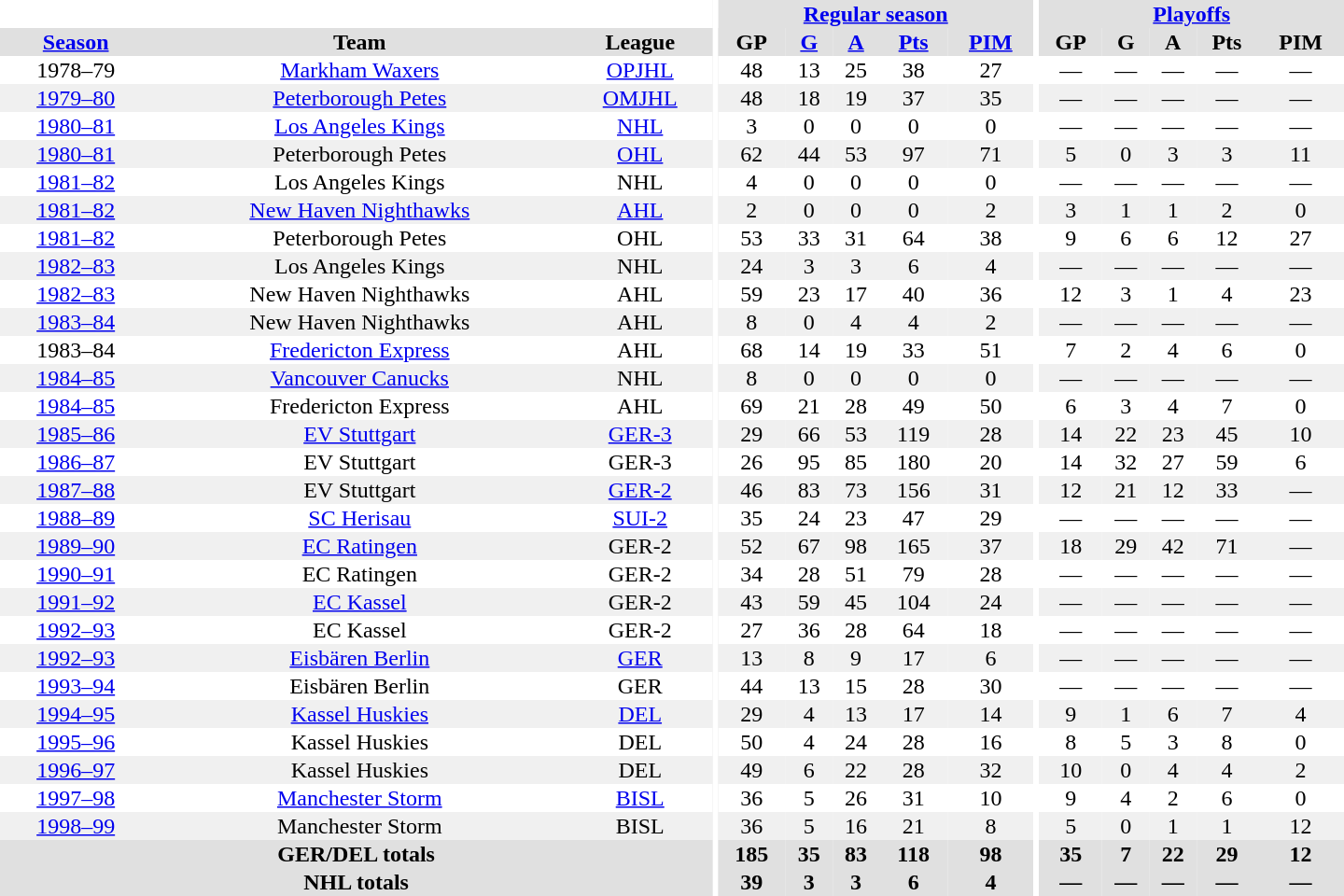<table border="0" cellpadding="1" cellspacing="0" style="text-align:center; width:60em">
<tr bgcolor="#e0e0e0">
<th colspan="3" bgcolor="#ffffff"></th>
<th rowspan="100" bgcolor="#ffffff"></th>
<th colspan="5"><a href='#'>Regular season</a></th>
<th rowspan="100" bgcolor="#ffffff"></th>
<th colspan="5"><a href='#'>Playoffs</a></th>
</tr>
<tr bgcolor="#e0e0e0">
<th><a href='#'>Season</a></th>
<th>Team</th>
<th>League</th>
<th>GP</th>
<th><a href='#'>G</a></th>
<th><a href='#'>A</a></th>
<th><a href='#'>Pts</a></th>
<th><a href='#'>PIM</a></th>
<th>GP</th>
<th>G</th>
<th>A</th>
<th>Pts</th>
<th>PIM</th>
</tr>
<tr>
<td>1978–79</td>
<td><a href='#'>Markham Waxers</a></td>
<td><a href='#'>OPJHL</a></td>
<td>48</td>
<td>13</td>
<td>25</td>
<td>38</td>
<td>27</td>
<td>—</td>
<td>—</td>
<td>—</td>
<td>—</td>
<td>—</td>
</tr>
<tr bgcolor="#f0f0f0">
<td><a href='#'>1979–80</a></td>
<td><a href='#'>Peterborough Petes</a></td>
<td><a href='#'>OMJHL</a></td>
<td>48</td>
<td>18</td>
<td>19</td>
<td>37</td>
<td>35</td>
<td>—</td>
<td>—</td>
<td>—</td>
<td>—</td>
<td>—</td>
</tr>
<tr>
<td><a href='#'>1980–81</a></td>
<td><a href='#'>Los Angeles Kings</a></td>
<td><a href='#'>NHL</a></td>
<td>3</td>
<td>0</td>
<td>0</td>
<td>0</td>
<td>0</td>
<td>—</td>
<td>—</td>
<td>—</td>
<td>—</td>
<td>—</td>
</tr>
<tr bgcolor="#f0f0f0">
<td><a href='#'>1980–81</a></td>
<td>Peterborough Petes</td>
<td><a href='#'>OHL</a></td>
<td>62</td>
<td>44</td>
<td>53</td>
<td>97</td>
<td>71</td>
<td>5</td>
<td>0</td>
<td>3</td>
<td>3</td>
<td>11</td>
</tr>
<tr>
<td><a href='#'>1981–82</a></td>
<td>Los Angeles Kings</td>
<td>NHL</td>
<td>4</td>
<td>0</td>
<td>0</td>
<td>0</td>
<td>0</td>
<td>—</td>
<td>—</td>
<td>—</td>
<td>—</td>
<td>—</td>
</tr>
<tr bgcolor="#f0f0f0">
<td><a href='#'>1981–82</a></td>
<td><a href='#'>New Haven Nighthawks</a></td>
<td><a href='#'>AHL</a></td>
<td>2</td>
<td>0</td>
<td>0</td>
<td>0</td>
<td>2</td>
<td>3</td>
<td>1</td>
<td>1</td>
<td>2</td>
<td>0</td>
</tr>
<tr>
<td><a href='#'>1981–82</a></td>
<td>Peterborough Petes</td>
<td>OHL</td>
<td>53</td>
<td>33</td>
<td>31</td>
<td>64</td>
<td>38</td>
<td>9</td>
<td>6</td>
<td>6</td>
<td>12</td>
<td>27</td>
</tr>
<tr bgcolor="#f0f0f0">
<td><a href='#'>1982–83</a></td>
<td>Los Angeles Kings</td>
<td>NHL</td>
<td>24</td>
<td>3</td>
<td>3</td>
<td>6</td>
<td>4</td>
<td>—</td>
<td>—</td>
<td>—</td>
<td>—</td>
<td>—</td>
</tr>
<tr>
<td><a href='#'>1982–83</a></td>
<td>New Haven Nighthawks</td>
<td>AHL</td>
<td>59</td>
<td>23</td>
<td>17</td>
<td>40</td>
<td>36</td>
<td>12</td>
<td>3</td>
<td>1</td>
<td>4</td>
<td>23</td>
</tr>
<tr bgcolor="#f0f0f0">
<td><a href='#'>1983–84</a></td>
<td>New Haven Nighthawks</td>
<td>AHL</td>
<td>8</td>
<td>0</td>
<td>4</td>
<td>4</td>
<td>2</td>
<td>—</td>
<td>—</td>
<td>—</td>
<td>—</td>
<td>—</td>
</tr>
<tr>
<td>1983–84</td>
<td><a href='#'>Fredericton Express</a></td>
<td>AHL</td>
<td>68</td>
<td>14</td>
<td>19</td>
<td>33</td>
<td>51</td>
<td>7</td>
<td>2</td>
<td>4</td>
<td>6</td>
<td>0</td>
</tr>
<tr bgcolor="#f0f0f0">
<td><a href='#'>1984–85</a></td>
<td><a href='#'>Vancouver Canucks</a></td>
<td>NHL</td>
<td>8</td>
<td>0</td>
<td>0</td>
<td>0</td>
<td>0</td>
<td>—</td>
<td>—</td>
<td>—</td>
<td>—</td>
<td>—</td>
</tr>
<tr>
<td><a href='#'>1984–85</a></td>
<td>Fredericton Express</td>
<td>AHL</td>
<td>69</td>
<td>21</td>
<td>28</td>
<td>49</td>
<td>50</td>
<td>6</td>
<td>3</td>
<td>4</td>
<td>7</td>
<td>0</td>
</tr>
<tr bgcolor="#f0f0f0">
<td><a href='#'>1985–86</a></td>
<td><a href='#'>EV Stuttgart</a></td>
<td><a href='#'>GER-3</a></td>
<td>29</td>
<td>66</td>
<td>53</td>
<td>119</td>
<td>28</td>
<td>14</td>
<td>22</td>
<td>23</td>
<td>45</td>
<td>10</td>
</tr>
<tr>
<td><a href='#'>1986–87</a></td>
<td>EV Stuttgart</td>
<td>GER-3</td>
<td>26</td>
<td>95</td>
<td>85</td>
<td>180</td>
<td>20</td>
<td>14</td>
<td>32</td>
<td>27</td>
<td>59</td>
<td>6</td>
</tr>
<tr bgcolor="#f0f0f0">
<td><a href='#'>1987–88</a></td>
<td>EV Stuttgart</td>
<td><a href='#'>GER-2</a></td>
<td>46</td>
<td>83</td>
<td>73</td>
<td>156</td>
<td>31</td>
<td>12</td>
<td>21</td>
<td>12</td>
<td>33</td>
<td>—</td>
</tr>
<tr>
<td><a href='#'>1988–89</a></td>
<td><a href='#'>SC Herisau</a></td>
<td><a href='#'>SUI-2</a></td>
<td>35</td>
<td>24</td>
<td>23</td>
<td>47</td>
<td>29</td>
<td>—</td>
<td>—</td>
<td>—</td>
<td>—</td>
<td>—</td>
</tr>
<tr bgcolor="#f0f0f0">
<td><a href='#'>1989–90</a></td>
<td><a href='#'>EC Ratingen</a></td>
<td>GER-2</td>
<td>52</td>
<td>67</td>
<td>98</td>
<td>165</td>
<td>37</td>
<td>18</td>
<td>29</td>
<td>42</td>
<td>71</td>
<td>—</td>
</tr>
<tr>
<td><a href='#'>1990–91</a></td>
<td>EC Ratingen</td>
<td>GER-2</td>
<td>34</td>
<td>28</td>
<td>51</td>
<td>79</td>
<td>28</td>
<td>—</td>
<td>—</td>
<td>—</td>
<td>—</td>
<td>—</td>
</tr>
<tr bgcolor="#f0f0f0">
<td><a href='#'>1991–92</a></td>
<td><a href='#'>EC Kassel</a></td>
<td>GER-2</td>
<td>43</td>
<td>59</td>
<td>45</td>
<td>104</td>
<td>24</td>
<td>—</td>
<td>—</td>
<td>—</td>
<td>—</td>
<td>—</td>
</tr>
<tr>
<td><a href='#'>1992–93</a></td>
<td>EC Kassel</td>
<td>GER-2</td>
<td>27</td>
<td>36</td>
<td>28</td>
<td>64</td>
<td>18</td>
<td>—</td>
<td>—</td>
<td>—</td>
<td>—</td>
<td>—</td>
</tr>
<tr bgcolor="#f0f0f0">
<td><a href='#'>1992–93</a></td>
<td><a href='#'>Eisbären Berlin</a></td>
<td><a href='#'>GER</a></td>
<td>13</td>
<td>8</td>
<td>9</td>
<td>17</td>
<td>6</td>
<td>—</td>
<td>—</td>
<td>—</td>
<td>—</td>
<td>—</td>
</tr>
<tr>
<td><a href='#'>1993–94</a></td>
<td>Eisbären Berlin</td>
<td>GER</td>
<td>44</td>
<td>13</td>
<td>15</td>
<td>28</td>
<td>30</td>
<td>—</td>
<td>—</td>
<td>—</td>
<td>—</td>
<td>—</td>
</tr>
<tr bgcolor="#f0f0f0">
<td><a href='#'>1994–95</a></td>
<td><a href='#'>Kassel Huskies</a></td>
<td><a href='#'>DEL</a></td>
<td>29</td>
<td>4</td>
<td>13</td>
<td>17</td>
<td>14</td>
<td>9</td>
<td>1</td>
<td>6</td>
<td>7</td>
<td>4</td>
</tr>
<tr>
<td><a href='#'>1995–96</a></td>
<td>Kassel Huskies</td>
<td>DEL</td>
<td>50</td>
<td>4</td>
<td>24</td>
<td>28</td>
<td>16</td>
<td>8</td>
<td>5</td>
<td>3</td>
<td>8</td>
<td>0</td>
</tr>
<tr bgcolor="#f0f0f0">
<td><a href='#'>1996–97</a></td>
<td>Kassel Huskies</td>
<td>DEL</td>
<td>49</td>
<td>6</td>
<td>22</td>
<td>28</td>
<td>32</td>
<td>10</td>
<td>0</td>
<td>4</td>
<td>4</td>
<td>2</td>
</tr>
<tr>
<td><a href='#'>1997–98</a></td>
<td><a href='#'>Manchester Storm</a></td>
<td><a href='#'>BISL</a></td>
<td>36</td>
<td>5</td>
<td>26</td>
<td>31</td>
<td>10</td>
<td>9</td>
<td>4</td>
<td>2</td>
<td>6</td>
<td>0</td>
</tr>
<tr bgcolor="#f0f0f0">
<td><a href='#'>1998–99</a></td>
<td>Manchester Storm</td>
<td>BISL</td>
<td>36</td>
<td>5</td>
<td>16</td>
<td>21</td>
<td>8</td>
<td>5</td>
<td>0</td>
<td>1</td>
<td>1</td>
<td>12</td>
</tr>
<tr bgcolor="#e0e0e0">
<th colspan="3">GER/DEL totals</th>
<th>185</th>
<th>35</th>
<th>83</th>
<th>118</th>
<th>98</th>
<th>35</th>
<th>7</th>
<th>22</th>
<th>29</th>
<th>12</th>
</tr>
<tr bgcolor="#e0e0e0">
<th colspan="3">NHL totals</th>
<th>39</th>
<th>3</th>
<th>3</th>
<th>6</th>
<th>4</th>
<th>—</th>
<th>—</th>
<th>—</th>
<th>—</th>
<th>—</th>
</tr>
</table>
